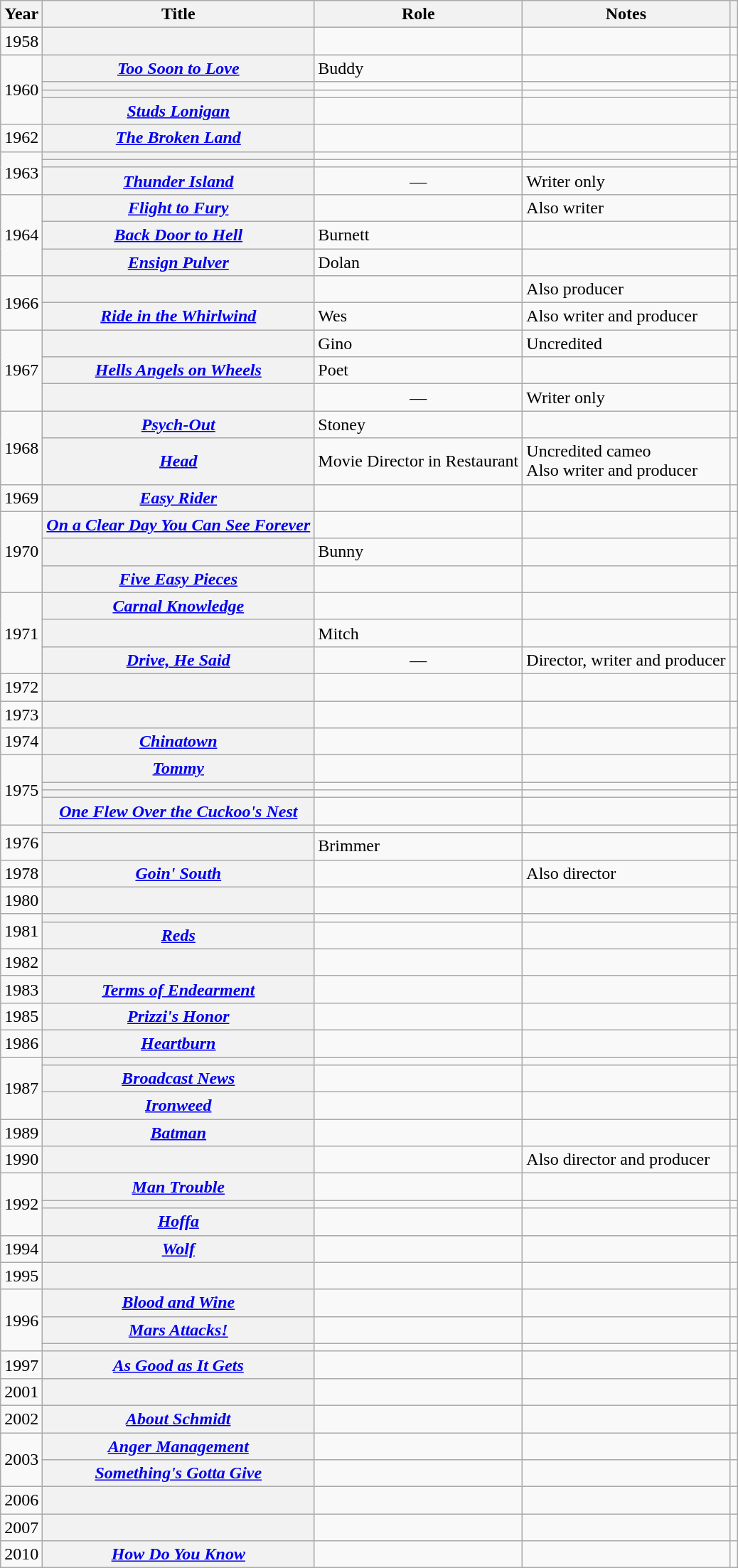<table class="wikitable plainrowheaders sortable">
<tr>
<th scope="col">Year</th>
<th scope="col">Title</th>
<th scope="col">Role</th>
<th scope="col" class="unsortable">Notes</th>
<th scope="col" class="unsortable"></th>
</tr>
<tr>
<td>1958</td>
<th scope=row></th>
<td></td>
<td></td>
<td style="text-align:center;"></td>
</tr>
<tr>
<td rowspan="4">1960</td>
<th scope=row><em><a href='#'>Too Soon to Love</a></em></th>
<td>Buddy</td>
<td></td>
<td style="text-align:center;"></td>
</tr>
<tr>
<th scope=row></th>
<td></td>
<td></td>
<td style="text-align:center;"></td>
</tr>
<tr>
<th scope=row></th>
<td></td>
<td></td>
<td style="text-align:center;"></td>
</tr>
<tr>
<th scope=row><em><a href='#'>Studs Lonigan</a></em></th>
<td></td>
<td></td>
<td style="text-align:center;"></td>
</tr>
<tr>
<td>1962</td>
<th scope=row><em><a href='#'>The Broken Land</a></em></th>
<td></td>
<td></td>
<td style="text-align:center;"></td>
</tr>
<tr>
<td rowspan="3">1963</td>
<th scope=row></th>
<td></td>
<td></td>
<td style="text-align:center;"></td>
</tr>
<tr>
<th scope=row></th>
<td></td>
<td></td>
<td style="text-align:center;"></td>
</tr>
<tr>
<th scope=row><em><a href='#'>Thunder Island</a></em></th>
<td align="center">—</td>
<td>Writer only</td>
<td style="text-align:center;"></td>
</tr>
<tr>
<td rowspan="3">1964</td>
<th scope=row><em><a href='#'>Flight to Fury</a></em></th>
<td></td>
<td>Also writer</td>
<td style="text-align:center;"></td>
</tr>
<tr>
<th scope=row><em><a href='#'>Back Door to Hell</a></em></th>
<td>Burnett</td>
<td></td>
<td style="text-align:center;"></td>
</tr>
<tr>
<th scope=row><em><a href='#'>Ensign Pulver</a></em></th>
<td>Dolan</td>
<td></td>
<td style="text-align:center;"></td>
</tr>
<tr>
<td rowspan="2">1966</td>
<th scope=row></th>
<td></td>
<td>Also producer</td>
<td style="text-align:center;"></td>
</tr>
<tr>
<th scope=row><em><a href='#'>Ride in the Whirlwind</a></em></th>
<td>Wes</td>
<td>Also writer and producer</td>
<td style="text-align:center;"></td>
</tr>
<tr>
<td rowspan="3">1967</td>
<th scope=row></th>
<td>Gino</td>
<td>Uncredited</td>
<td style="text-align:center;"></td>
</tr>
<tr>
<th scope=row><em><a href='#'>Hells Angels on Wheels</a></em></th>
<td>Poet</td>
<td></td>
<td style="text-align:center;"></td>
</tr>
<tr>
<th scope=row></th>
<td align="center">—</td>
<td>Writer only</td>
<td style="text-align:center;"></td>
</tr>
<tr>
<td rowspan="2">1968</td>
<th scope=row><em><a href='#'>Psych-Out</a></em></th>
<td>Stoney</td>
<td></td>
<td style="text-align:center;"></td>
</tr>
<tr>
<th scope=row><em><a href='#'>Head</a></em></th>
<td>Movie Director in Restaurant</td>
<td>Uncredited cameo<br>Also writer and producer</td>
<td style="text-align:center;"></td>
</tr>
<tr>
<td>1969</td>
<th scope=row><em><a href='#'>Easy Rider</a></em></th>
<td></td>
<td></td>
<td style="text-align:center;"></td>
</tr>
<tr>
<td rowspan="3">1970</td>
<th scope=row><em><a href='#'>On a Clear Day You Can See Forever</a></em></th>
<td></td>
<td></td>
<td style="text-align:center;"></td>
</tr>
<tr>
<th scope=row></th>
<td>Bunny</td>
<td></td>
<td style="text-align:center;"></td>
</tr>
<tr>
<th scope=row><em><a href='#'>Five Easy Pieces</a></em></th>
<td></td>
<td></td>
<td style="text-align:center;"></td>
</tr>
<tr>
<td rowspan="3">1971</td>
<th scope=row><em><a href='#'>Carnal Knowledge</a></em></th>
<td></td>
<td></td>
<td style="text-align:center;"></td>
</tr>
<tr>
<th scope=row></th>
<td>Mitch</td>
<td></td>
<td style="text-align:center;"></td>
</tr>
<tr>
<th scope=row><em><a href='#'>Drive, He Said</a></em></th>
<td align="center">—</td>
<td>Director, writer and producer</td>
<td style="text-align:center;"></td>
</tr>
<tr>
<td>1972</td>
<th scope=row></th>
<td></td>
<td></td>
<td style="text-align:center;"></td>
</tr>
<tr>
<td>1973</td>
<th scope=row></th>
<td></td>
<td></td>
<td style="text-align:center;"></td>
</tr>
<tr>
<td>1974</td>
<th scope=row><em><a href='#'>Chinatown</a></em></th>
<td></td>
<td></td>
<td style="text-align:center;"></td>
</tr>
<tr>
<td rowspan="4">1975</td>
<th scope=row><em><a href='#'>Tommy</a></em></th>
<td></td>
<td></td>
<td style="text-align:center;"></td>
</tr>
<tr>
<th scope=row></th>
<td></td>
<td></td>
<td style="text-align:center;"></td>
</tr>
<tr>
<th scope=row></th>
<td></td>
<td></td>
<td style="text-align:center;"></td>
</tr>
<tr>
<th scope=row><em><a href='#'>One Flew Over the Cuckoo's Nest</a></em></th>
<td></td>
<td></td>
<td style="text-align:center;"></td>
</tr>
<tr>
<td rowspan="2">1976</td>
<th scope=row></th>
<td></td>
<td></td>
<td style="text-align:center;"></td>
</tr>
<tr>
<th scope=row></th>
<td>Brimmer</td>
<td></td>
<td style="text-align:center;"></td>
</tr>
<tr>
<td>1978</td>
<th scope=row><em><a href='#'>Goin' South</a></em></th>
<td></td>
<td>Also director</td>
<td style="text-align:center;"></td>
</tr>
<tr>
<td>1980</td>
<th scope=row></th>
<td></td>
<td></td>
<td style="text-align:center;"></td>
</tr>
<tr>
<td rowspan="2">1981</td>
<th scope=row></th>
<td></td>
<td></td>
<td style="text-align:center;"></td>
</tr>
<tr>
<th scope=row><em><a href='#'>Reds</a></em></th>
<td></td>
<td></td>
<td style="text-align:center;"></td>
</tr>
<tr>
<td>1982</td>
<th scope=row></th>
<td></td>
<td></td>
<td style="text-align:center;"></td>
</tr>
<tr>
<td>1983</td>
<th scope=row><em><a href='#'>Terms of Endearment</a></em></th>
<td></td>
<td></td>
<td style="text-align:center;"></td>
</tr>
<tr>
<td>1985</td>
<th scope=row><em><a href='#'>Prizzi's Honor</a></em></th>
<td></td>
<td></td>
<td style="text-align:center;"></td>
</tr>
<tr>
<td>1986</td>
<th scope=row><em><a href='#'>Heartburn</a></em></th>
<td></td>
<td></td>
<td style="text-align:center;"></td>
</tr>
<tr>
<td rowspan="3">1987</td>
<th scope=row></th>
<td></td>
<td></td>
<td style="text-align:center;"></td>
</tr>
<tr>
<th scope=row><em><a href='#'>Broadcast News</a></em></th>
<td></td>
<td></td>
<td style="text-align:center;"></td>
</tr>
<tr>
<th scope=row><em><a href='#'>Ironweed</a></em></th>
<td></td>
<td></td>
<td style="text-align:center;"></td>
</tr>
<tr>
<td>1989</td>
<th scope=row><em><a href='#'>Batman</a></em></th>
<td></td>
<td></td>
<td style="text-align:center;"></td>
</tr>
<tr>
<td>1990</td>
<th scope=row></th>
<td></td>
<td>Also director and producer</td>
<td style="text-align:center;"></td>
</tr>
<tr>
<td rowspan="3">1992</td>
<th scope=row><em><a href='#'>Man Trouble</a></em></th>
<td></td>
<td></td>
<td style="text-align:center;"></td>
</tr>
<tr>
<th scope=row></th>
<td></td>
<td></td>
<td style="text-align:center;"></td>
</tr>
<tr>
<th scope=row><em><a href='#'>Hoffa</a></em></th>
<td></td>
<td></td>
<td style="text-align:center;"></td>
</tr>
<tr>
<td>1994</td>
<th scope=row><em><a href='#'>Wolf</a></em></th>
<td></td>
<td></td>
<td style="text-align:center;"></td>
</tr>
<tr>
<td>1995</td>
<th scope=row></th>
<td></td>
<td></td>
<td style="text-align:center;"></td>
</tr>
<tr>
<td rowspan="3">1996</td>
<th scope=row><em><a href='#'>Blood and Wine</a></em></th>
<td></td>
<td></td>
<td style="text-align:center;"></td>
</tr>
<tr>
<th scope=row><em><a href='#'>Mars Attacks!</a></em></th>
<td></td>
<td></td>
<td style="text-align:center;"></td>
</tr>
<tr>
<th scope=row></th>
<td></td>
<td></td>
<td style="text-align:center;"></td>
</tr>
<tr>
<td>1997</td>
<th scope=row><em><a href='#'>As Good as It Gets</a></em></th>
<td></td>
<td></td>
<td style="text-align:center;"></td>
</tr>
<tr>
<td>2001</td>
<th scope=row></th>
<td></td>
<td></td>
<td style="text-align:center;"></td>
</tr>
<tr>
<td>2002</td>
<th scope=row><em><a href='#'>About Schmidt</a></em></th>
<td></td>
<td></td>
<td style="text-align:center;"></td>
</tr>
<tr>
<td rowspan="2">2003</td>
<th scope=row><em><a href='#'>Anger Management</a></em></th>
<td></td>
<td></td>
<td style="text-align:center;"></td>
</tr>
<tr>
<th scope=row><em><a href='#'>Something's Gotta Give</a></em></th>
<td></td>
<td></td>
<td style="text-align:center;"></td>
</tr>
<tr>
<td>2006</td>
<th scope=row></th>
<td></td>
<td></td>
<td style="text-align:center;"></td>
</tr>
<tr>
<td>2007</td>
<th scope=row></th>
<td></td>
<td></td>
<td style="text-align:center;"></td>
</tr>
<tr>
<td>2010</td>
<th scope=row><em><a href='#'>How Do You Know</a></em></th>
<td></td>
<td></td>
<td style="text-align:center;"><br></td>
</tr>
</table>
